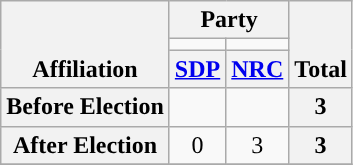<table class=wikitable style="text-align:center">
<tr style="vertical-align:bottom;">
<th rowspan=3>Affiliation</th>
<th colspan=2>Party</th>
<th rowspan=3>Total</th>
</tr>
<tr>
<td style="background-color:"></td>
<td style="background-color:"></td>
</tr>
<tr>
<th><a href='#'>SDP</a></th>
<th><a href='#'>NRC</a></th>
</tr>
<tr>
<th>Before Election</th>
<td></td>
<td></td>
<th>3</th>
</tr>
<tr>
<th>After Election</th>
<td>0</td>
<td>3</td>
<th>3</th>
</tr>
<tr>
</tr>
</table>
